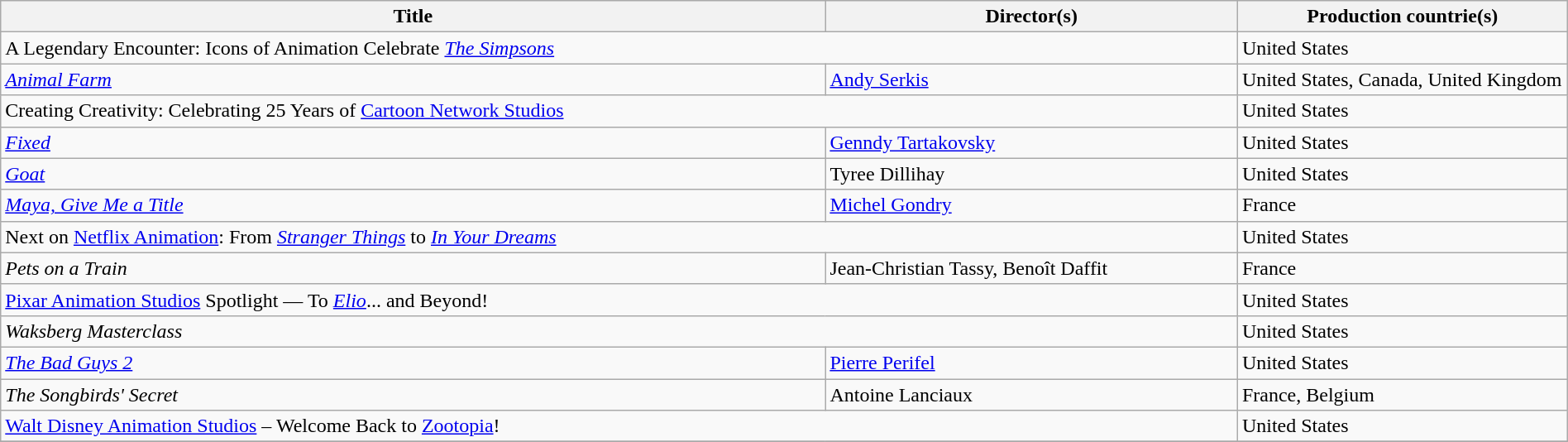<table class="wikitable" style="width:100%; margin-bottom:4px">
<tr>
<th scope="col" width="50%">Title</th>
<th scope="col" width="25%">Director(s)</th>
<th scope="col" width="20%">Production countrie(s)</th>
</tr>
<tr>
<td colspan="2">A Legendary Encounter: Icons of Animation Celebrate <em><a href='#'>The Simpsons</a></em> </td>
<td>United States</td>
</tr>
<tr>
<td><em><a href='#'>Animal Farm</a></em></td>
<td><a href='#'>Andy Serkis</a></td>
<td>United States, Canada, United Kingdom</td>
</tr>
<tr>
<td colspan="2">Creating Creativity: Celebrating 25 Years of <a href='#'>Cartoon Network Studios</a> </td>
<td>United States</td>
</tr>
<tr>
<td><em><a href='#'>Fixed</a></em></td>
<td><a href='#'>Genndy Tartakovsky</a></td>
<td>United States</td>
</tr>
<tr>
<td><em><a href='#'>Goat</a></em> </td>
<td>Tyree Dillihay</td>
<td>United States</td>
</tr>
<tr>
<td><em><a href='#'>Maya, Give Me a Title</a></em></td>
<td><a href='#'>Michel Gondry</a></td>
<td>France</td>
</tr>
<tr>
<td colspan="2">Next on <a href='#'>Netflix Animation</a>: From <em><a href='#'>Stranger Things</a></em> to <em><a href='#'>In Your Dreams</a></em> </td>
<td>United States</td>
</tr>
<tr>
<td><em>Pets on a Train</em></td>
<td>Jean-Christian Tassy, Benoît Daffit</td>
<td>France</td>
</tr>
<tr>
<td colspan="2"><a href='#'>Pixar Animation Studios</a> Spotlight — To <em><a href='#'>Elio</a></em>... and Beyond! </td>
<td>United States</td>
</tr>
<tr>
<td colspan="2"><em>Waksberg Masterclass</em> </td>
<td>United States</td>
</tr>
<tr>
<td><em><a href='#'>The Bad Guys 2</a></em> </td>
<td><a href='#'>Pierre Perifel</a></td>
<td>United States</td>
</tr>
<tr>
<td><em>The Songbirds' Secret</em></td>
<td>Antoine Lanciaux</td>
<td>France, Belgium</td>
</tr>
<tr>
<td colspan="2"><a href='#'>Walt Disney Animation Studios</a> – Welcome Back to <a href='#'>Zootopia</a>! </td>
<td>United States</td>
</tr>
<tr>
</tr>
</table>
